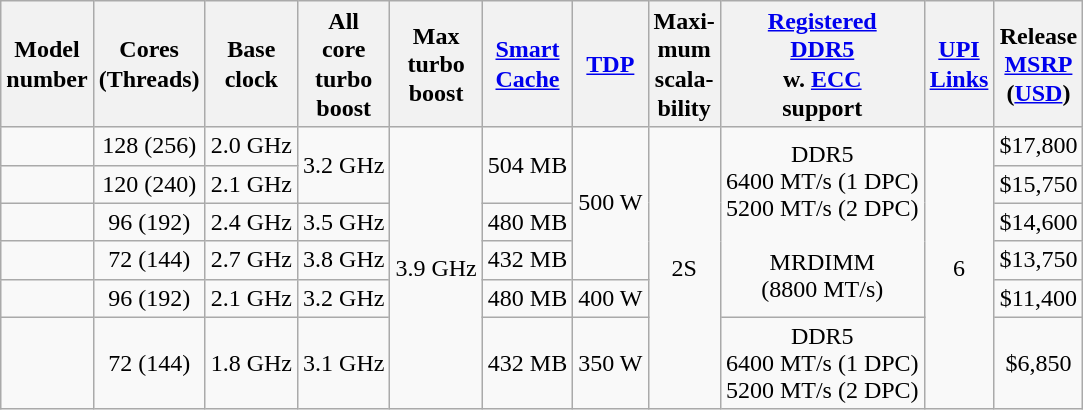<table class="wikitable sortable" style="font-size: 100%; text-align: center">
<tr style="line-height:120%">
<th>Model<br> number</th>
<th>Cores<br>(Threads)</th>
<th>Base<br>clock</th>
<th>All<br>core<br>turbo<br>boost</th>
<th>Max<br>turbo<br>boost</th>
<th><a href='#'>Smart<br>Cache</a></th>
<th><a href='#'>TDP</a></th>
<th>Maxi-<br>mum<br>scala-<br>bility</th>
<th><a href='#'>Registered</a><br><a href='#'>DDR5</a><br>w. <a href='#'>ECC</a><br>support</th>
<th><a href='#'>UPI<br>Links</a></th>
<th>Release<br><a href='#'>MSRP</a><br>(<a href='#'>USD</a>)</th>
</tr>
<tr>
<td></td>
<td>128 (256)</td>
<td>2.0 GHz</td>
<td rowspan="2">3.2 GHz</td>
<td rowspan="6">3.9 GHz</td>
<td rowspan="2">504 MB</td>
<td rowspan="4">500 W</td>
<td rowspan="6">2S</td>
<td rowspan="5">DDR5<br>6400 MT/s (1 DPC)<br>5200 MT/s (2 DPC)<br> <br>MRDIMM<br>(8800 MT/s)</td>
<td rowspan="6">6</td>
<td>$17,800</td>
</tr>
<tr>
<td></td>
<td>120 (240)</td>
<td>2.1 GHz</td>
<td>$15,750</td>
</tr>
<tr>
<td></td>
<td>96 (192)</td>
<td>2.4 GHz</td>
<td>3.5 GHz</td>
<td>480 MB</td>
<td>$14,600</td>
</tr>
<tr>
<td></td>
<td>72 (144)</td>
<td>2.7 GHz</td>
<td>3.8 GHz</td>
<td>432 MB</td>
<td>$13,750</td>
</tr>
<tr>
<td></td>
<td>96 (192)</td>
<td>2.1 GHz</td>
<td>3.2 GHz</td>
<td>480 MB</td>
<td>400 W</td>
<td>$11,400</td>
</tr>
<tr>
<td></td>
<td>72 (144)</td>
<td>1.8 GHz</td>
<td>3.1 GHz</td>
<td>432 MB</td>
<td>350 W</td>
<td>DDR5<br>6400 MT/s (1 DPC)<br>5200 MT/s (2 DPC)<br></td>
<td>$6,850</td>
</tr>
</table>
